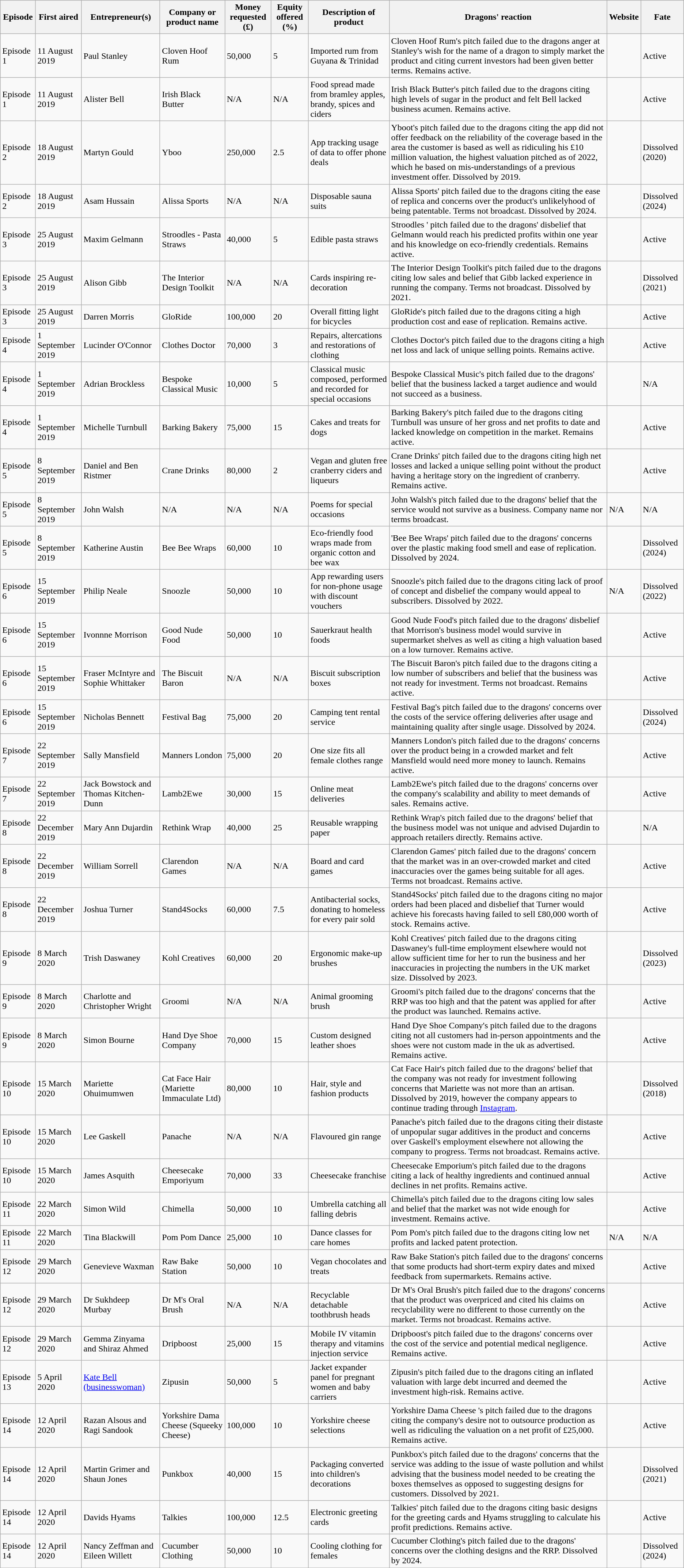<table class="wikitable sortable">
<tr>
<th>Episode</th>
<th>First aired</th>
<th>Entrepreneur(s)</th>
<th>Company or product name</th>
<th>Money requested (£)</th>
<th>Equity offered (%)</th>
<th>Description of product</th>
<th>Dragons' reaction</th>
<th>Website</th>
<th>Fate</th>
</tr>
<tr>
<td>Episode 1</td>
<td>11 August 2019</td>
<td>Paul Stanley</td>
<td>Cloven Hoof Rum</td>
<td>50,000</td>
<td>5</td>
<td>Imported rum from Guyana & Trinidad</td>
<td>Cloven Hoof Rum's pitch failed due to the dragons anger at Stanley's wish for the name of a dragon to simply market the product and citing current investors had been given better terms. Remains active.</td>
<td></td>
<td>Active </td>
</tr>
<tr>
<td>Episode 1</td>
<td>11 August 2019</td>
<td>Alister Bell</td>
<td>Irish Black Butter</td>
<td>N/A</td>
<td>N/A</td>
<td>Food spread made from bramley apples, brandy, spices and ciders</td>
<td>Irish Black Butter's pitch failed due to the dragons citing high levels of sugar in the product and felt Bell lacked business acumen. Remains active.</td>
<td></td>
<td>Active </td>
</tr>
<tr>
<td>Episode 2</td>
<td>18 August 2019</td>
<td>Martyn Gould</td>
<td>Yboo</td>
<td>250,000</td>
<td>2.5</td>
<td>App tracking usage of data to offer phone deals</td>
<td>Yboot's pitch failed due to the dragons citing the app did not offer feedback on the reliability of the coverage based in the area the customer is based as well as ridiculing his £10 million valuation, the highest valuation pitched as of 2022, which he based on mis-understandings of a previous investment offer. Dissolved by 2019.</td>
<td></td>
<td>Dissolved (2020) </td>
</tr>
<tr>
<td>Episode 2</td>
<td>18 August 2019</td>
<td>Asam Hussain</td>
<td>Alissa Sports</td>
<td>N/A</td>
<td>N/A</td>
<td>Disposable sauna suits</td>
<td>Alissa Sports' pitch failed due to the dragons citing the ease of replica and concerns over the product's unlikelyhood of being patentable. Terms not broadcast. Dissolved by 2024.</td>
<td></td>
<td>Dissolved (2024) </td>
</tr>
<tr>
<td>Episode 3</td>
<td>25 August 2019</td>
<td>Maxim Gelmann</td>
<td>Stroodles - Pasta Straws</td>
<td>40,000</td>
<td>5</td>
<td>Edible pasta straws</td>
<td>Stroodles ' pitch failed due to the dragons' disbelief that Gelmann would reach his predicted profits within one year and his knowledge on eco-friendly credentials. Remains active.</td>
<td></td>
<td>Active </td>
</tr>
<tr>
<td>Episode 3</td>
<td>25 August 2019</td>
<td>Alison Gibb</td>
<td>The Interior Design Toolkit</td>
<td>N/A</td>
<td>N/A</td>
<td>Cards inspiring re-decoration</td>
<td>The Interior Design Toolkit's pitch failed due to the dragons citing low sales and belief that Gibb lacked experience in running the company. Terms not broadcast. Dissolved by 2021.</td>
<td></td>
<td>Dissolved (2021) </td>
</tr>
<tr>
<td>Episode 3</td>
<td>25 August 2019</td>
<td>Darren Morris</td>
<td>GloRide</td>
<td>100,000</td>
<td>20</td>
<td>Overall fitting light for bicycles</td>
<td>GloRide's pitch failed due to the dragons citing a high production cost and ease of replication. Remains active.</td>
<td></td>
<td>Active </td>
</tr>
<tr>
<td>Episode 4</td>
<td>1 September 2019</td>
<td>Lucinder O'Connor</td>
<td>Clothes Doctor</td>
<td>70,000</td>
<td>3</td>
<td>Repairs, altercations and restorations of clothing</td>
<td>Clothes Doctor's pitch failed due to the dragons citing a high net loss and lack of unique selling points. Remains active.</td>
<td></td>
<td>Active </td>
</tr>
<tr>
<td>Episode 4</td>
<td>1 September 2019</td>
<td>Adrian Brockless</td>
<td>Bespoke Classical Music</td>
<td>10,000</td>
<td>5</td>
<td>Classical music composed, performed and recorded for special occasions</td>
<td>Bespoke Classical Music's pitch failed due to the dragons' belief that the business lacked a target audience and would not succeed as a business.</td>
<td></td>
<td>N/A </td>
</tr>
<tr>
<td>Episode 4</td>
<td>1 September 2019</td>
<td>Michelle Turnbull</td>
<td>Barking Bakery</td>
<td>75,000</td>
<td>15</td>
<td>Cakes and treats for dogs</td>
<td>Barking Bakery's pitch failed due to the dragons citing Turnbull was unsure of her gross and net profits to date and lacked knowledge on competition in the market. Remains active.</td>
<td></td>
<td>Active </td>
</tr>
<tr>
<td>Episode 5</td>
<td>8 September 2019</td>
<td>Daniel and Ben Ristmer</td>
<td>Crane Drinks</td>
<td>80,000</td>
<td>2</td>
<td>Vegan and gluten free cranberry ciders and liqueurs</td>
<td>Crane Drinks' pitch failed due to the dragons citing high net losses and lacked a unique selling point without the product having a heritage story on the ingredient of cranberry. Remains active.</td>
<td></td>
<td>Active </td>
</tr>
<tr>
<td>Episode 5</td>
<td>8 September 2019</td>
<td>John Walsh</td>
<td>N/A</td>
<td>N/A</td>
<td>N/A</td>
<td>Poems for special occasions</td>
<td>John Walsh's pitch failed due to the dragons' belief that the service would not survive as a business. Company name nor terms broadcast.</td>
<td>N/A</td>
<td>N/A</td>
</tr>
<tr>
<td>Episode 5</td>
<td>8 September 2019</td>
<td>Katherine Austin</td>
<td>Bee Bee Wraps</td>
<td>60,000</td>
<td>10</td>
<td>Eco-friendly food wraps made from organic cotton and bee wax</td>
<td>'Bee Bee Wraps' pitch failed due to the dragons' concerns over the plastic making food smell and ease of replication. Dissolved by 2024.</td>
<td></td>
<td>Dissolved (2024) </td>
</tr>
<tr>
<td>Episode 6</td>
<td>15 September 2019</td>
<td>Philip Neale</td>
<td>Snoozle</td>
<td>50,000</td>
<td>10</td>
<td>App rewarding users for non-phone usage with discount vouchers</td>
<td>Snoozle's pitch failed due to the dragons citing lack of proof of concept and disbelief the company would appeal to subscribers. Dissolved by 2022.</td>
<td>N/A</td>
<td>Dissolved (2022) </td>
</tr>
<tr>
<td>Episode 6</td>
<td>15 September 2019</td>
<td>Ivonnne Morrison</td>
<td>Good Nude Food</td>
<td>50,000</td>
<td>10</td>
<td>Sauerkraut health foods</td>
<td>Good Nude Food's pitch failed due to the dragons' disbelief that Morrison's business model would survive in supermarket shelves as well as citing a high valuation based on a low turnover. Remains active.</td>
<td></td>
<td>Active </td>
</tr>
<tr>
<td>Episode 6</td>
<td>15 September 2019</td>
<td>Fraser McIntyre and Sophie Whittaker</td>
<td>The Biscuit Baron</td>
<td>N/A</td>
<td>N/A</td>
<td>Biscuit subscription boxes</td>
<td>The Biscuit Baron's pitch failed due to the dragons citing a low number of subscribers and belief that the business was not ready for investment. Terms not broadcast. Remains active.</td>
<td></td>
<td>Active </td>
</tr>
<tr>
<td>Episode 6</td>
<td>15 September 2019</td>
<td>Nicholas Bennett</td>
<td>Festival Bag</td>
<td>75,000</td>
<td>20</td>
<td>Camping tent rental service</td>
<td>Festival Bag's pitch failed due to the dragons' concerns over the costs of the service offering deliveries after usage and maintaining quality after single usage. Dissolved by 2024.</td>
<td></td>
<td>Dissolved (2024) </td>
</tr>
<tr>
<td>Episode 7</td>
<td>22 September 2019</td>
<td>Sally Mansfield</td>
<td>Manners London</td>
<td>75,000</td>
<td>20</td>
<td>One size fits all female clothes range</td>
<td>Manners London's pitch failed due to the dragons' concerns over the product being in a crowded market and felt Mansfield would need more money to launch. Remains active.</td>
<td></td>
<td>Active </td>
</tr>
<tr>
<td>Episode 7</td>
<td>22 September 2019</td>
<td>Jack Bowstock and Thomas Kitchen-Dunn</td>
<td>Lamb2Ewe</td>
<td>30,000</td>
<td>15</td>
<td>Online meat deliveries</td>
<td>Lamb2Ewe's pitch failed due to the dragons' concerns over the company's scalability and ability to meet demands of sales. Remains active.</td>
<td></td>
<td>Active </td>
</tr>
<tr>
<td>Episode 8</td>
<td>22 December 2019</td>
<td>Mary Ann Dujardin</td>
<td>Rethink Wrap</td>
<td>40,000</td>
<td>25</td>
<td>Reusable wrapping paper</td>
<td>Rethink Wrap's pitch failed due to the dragons' belief that the business model was not unique and advised Dujardin to approach retailers directly. Remains active.</td>
<td></td>
<td>N/A</td>
</tr>
<tr>
<td>Episode 8</td>
<td>22 December 2019</td>
<td>William Sorrell</td>
<td>Clarendon Games</td>
<td>N/A</td>
<td>N/A</td>
<td>Board and card games</td>
<td>Clarendon Games' pitch failed due to the dragons' concern that the market was in an over-crowded market and cited inaccuracies over the games being suitable for all ages. Terms not broadcast. Remains active.</td>
<td></td>
<td>Active </td>
</tr>
<tr>
<td>Episode 8</td>
<td>22 December 2019</td>
<td>Joshua Turner</td>
<td>Stand4Socks</td>
<td>60,000</td>
<td>7.5</td>
<td>Antibacterial socks, donating to homeless for every pair sold</td>
<td>Stand4Socks' pitch failed due to the dragons citing no major orders had been placed and disbelief that Turner would achieve his forecasts having failed to sell £80,000 worth of stock. Remains active.</td>
<td></td>
<td>Active </td>
</tr>
<tr>
<td>Episode 9</td>
<td>8 March 2020</td>
<td>Trish Daswaney</td>
<td>Kohl Creatives</td>
<td>60,000</td>
<td>20</td>
<td>Ergonomic make-up brushes</td>
<td>Kohl Creatives' pitch failed due to the dragons citing Daswaney's full-time employment elsewhere would not allow sufficient time for her to run the business and her inaccuracies in projecting the numbers in the UK market size. Dissolved by 2023.</td>
<td></td>
<td>Dissolved (2023) </td>
</tr>
<tr>
<td>Episode 9</td>
<td>8 March 2020</td>
<td>Charlotte and Christopher Wright</td>
<td>Groomi</td>
<td>N/A</td>
<td>N/A</td>
<td>Animal grooming brush</td>
<td>Groomi's pitch failed due to the dragons' concerns that the RRP was too high and that the patent was applied for after the product was launched. Remains active.</td>
<td></td>
<td>Active </td>
</tr>
<tr>
<td>Episode 9</td>
<td>8 March 2020</td>
<td>Simon Bourne</td>
<td>Hand Dye Shoe Company</td>
<td>70,000</td>
<td>15</td>
<td>Custom designed leather shoes</td>
<td>Hand Dye Shoe Company's pitch failed due to the dragons citing not all customers had in-person appointments and the shoes were not custom made in the uk as advertised. Remains active.</td>
<td></td>
<td>Active </td>
</tr>
<tr>
<td>Episode 10</td>
<td>15 March 2020</td>
<td>Mariette Ohuimumwen</td>
<td>Cat Face Hair (Mariette Immaculate Ltd)</td>
<td>80,000</td>
<td>10</td>
<td>Hair, style and fashion products</td>
<td>Cat Face Hair's pitch failed due to the dragons' belief that the company was not ready for investment following concerns that Mariette was not more than an artisan. Dissolved by 2019, however the company appears to continue trading through <a href='#'>Instagram</a>.</td>
<td></td>
<td>Dissolved (2018) </td>
</tr>
<tr>
<td>Episode 10</td>
<td>15 March 2020</td>
<td>Lee Gaskell</td>
<td>Panache</td>
<td>N/A</td>
<td>N/A</td>
<td>Flavoured gin range</td>
<td>Panache's pitch failed due to the dragons citing their distaste of unpopular sugar additives in the product and concerns over Gaskell's employment elsewhere not allowing the company to progress. Terms not broadcast. Remains active.</td>
<td></td>
<td>Active </td>
</tr>
<tr>
<td>Episode 10</td>
<td>15 March 2020</td>
<td>James Asquith</td>
<td>Cheesecake Emporiyum</td>
<td>70,000</td>
<td>33</td>
<td>Cheesecake franchise</td>
<td>Cheesecake Emporium's pitch failed due to the dragons citing a lack of healthy ingredients and continued annual declines in net profits. Remains active.</td>
<td></td>
<td>Active </td>
</tr>
<tr>
<td>Episode 11</td>
<td>22 March 2020</td>
<td>Simon Wild</td>
<td>Chimella</td>
<td>50,000</td>
<td>10</td>
<td>Umbrella catching all falling debris</td>
<td>Chimella's pitch failed due to the dragons citing low sales and belief that the market was not wide enough for investment. Remains active.</td>
<td></td>
<td>Active </td>
</tr>
<tr>
<td>Episode 11</td>
<td>22 March 2020</td>
<td>Tina Blackwill</td>
<td>Pom Pom Dance</td>
<td>25,000</td>
<td>10</td>
<td>Dance classes for care homes</td>
<td>Pom Pom's pitch failed due to the dragons citing low net profits and lacked patent protection.</td>
<td>N/A</td>
<td>N/A</td>
</tr>
<tr>
<td>Episode 12</td>
<td>29 March 2020</td>
<td>Genevieve Waxman</td>
<td>Raw Bake Station</td>
<td>50,000</td>
<td>10</td>
<td>Vegan chocolates and treats</td>
<td>Raw Bake Station's pitch failed due to the dragons' concerns that some products had short-term expiry dates and mixed feedback from supermarkets. Remains active.</td>
<td></td>
<td>Active </td>
</tr>
<tr>
<td>Episode 12</td>
<td>29 March 2020</td>
<td>Dr Sukhdeep Murbay</td>
<td>Dr M's Oral Brush</td>
<td>N/A</td>
<td>N/A</td>
<td>Recyclable detachable toothbrush heads</td>
<td>Dr M's Oral Brush's pitch failed due to the dragons' concerns that the product was overpriced and cited his claims on recyclability were no different to those currently on the market. Terms not broadcast. Remains active.</td>
<td></td>
<td>Active </td>
</tr>
<tr>
<td>Episode 12</td>
<td>29 March 2020</td>
<td>Gemma Zinyama and Shiraz Ahmed</td>
<td>Dripboost</td>
<td>25,000</td>
<td>15</td>
<td>Mobile IV vitamin therapy and vitamins injection service</td>
<td>Dripboost's pitch failed due to the dragons' concerns over the cost of the service and potential medical negligence. Remains active.</td>
<td></td>
<td>Active </td>
</tr>
<tr>
<td>Episode 13</td>
<td>5 April 2020</td>
<td><a href='#'>Kate Bell (businesswoman)</a></td>
<td>Zipusin</td>
<td>50,000</td>
<td>5</td>
<td>Jacket expander panel for pregnant women and baby carriers</td>
<td>Zipusin's pitch failed due to the dragons citing an inflated valuation with large debt incurred and deemed the investment high-risk. Remains active.</td>
<td></td>
<td>Active </td>
</tr>
<tr>
<td>Episode 14</td>
<td>12 April 2020</td>
<td>Razan Alsous and Ragi Sandook</td>
<td>Yorkshire Dama Cheese (Squeeky Cheese)</td>
<td>100,000</td>
<td>10</td>
<td>Yorkshire cheese selections</td>
<td>Yorkshire Dama Cheese 's pitch failed due to the dragons citing the company's desire not to outsource production as well as ridiculing the valuation on a net profit of £25,000. Remains active.</td>
<td></td>
<td>Active </td>
</tr>
<tr>
<td>Episode 14</td>
<td>12 April 2020</td>
<td>Martin Grimer and Shaun Jones</td>
<td>Punkbox</td>
<td>40,000</td>
<td>15</td>
<td>Packaging converted into children's decorations</td>
<td>Punkbox's pitch failed due to the dragons' concerns that the service was adding to the issue of waste pollution and whilst advising that the business model needed to be creating the boxes themselves as opposed to suggesting designs for customers. Dissolved by 2021.</td>
<td></td>
<td>Dissolved (2021) </td>
</tr>
<tr>
<td>Episode 14</td>
<td>12 April 2020</td>
<td>Davids Hyams</td>
<td>Talkies</td>
<td>100,000</td>
<td>12.5</td>
<td>Electronic greeting cards</td>
<td>Talkies' pitch failed due to the dragons citing basic designs for the greeting cards and Hyams struggling to calculate his profit predictions. Remains active.</td>
<td></td>
<td>Active </td>
</tr>
<tr>
<td>Episode 14</td>
<td>12 April 2020</td>
<td>Nancy Zeffman and Eileen Willett</td>
<td>Cucumber Clothing</td>
<td>50,000</td>
<td>10</td>
<td>Cooling clothing for females</td>
<td>Cucumber Clothing's pitch failed due to the dragons' concerns over the clothing designs and the RRP. Dissolved by 2024.</td>
<td></td>
<td>Dissolved (2024) </td>
</tr>
<tr>
</tr>
</table>
